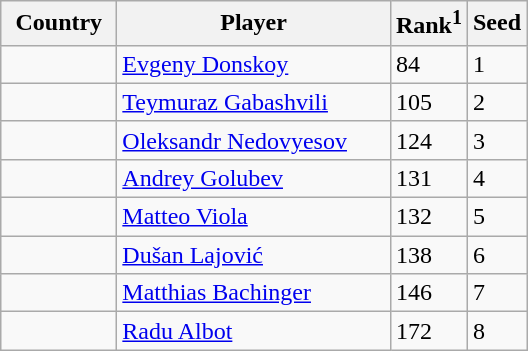<table class="sortable wikitable">
<tr>
<th width="70">Country</th>
<th width="175">Player</th>
<th>Rank<sup>1</sup></th>
<th>Seed</th>
</tr>
<tr>
<td></td>
<td><a href='#'>Evgeny Donskoy</a></td>
<td>84</td>
<td>1</td>
</tr>
<tr>
<td></td>
<td><a href='#'>Teymuraz Gabashvili</a></td>
<td>105</td>
<td>2</td>
</tr>
<tr>
<td></td>
<td><a href='#'>Oleksandr Nedovyesov</a></td>
<td>124</td>
<td>3</td>
</tr>
<tr>
<td></td>
<td><a href='#'>Andrey Golubev</a></td>
<td>131</td>
<td>4</td>
</tr>
<tr>
<td></td>
<td><a href='#'>Matteo Viola</a></td>
<td>132</td>
<td>5</td>
</tr>
<tr>
<td></td>
<td><a href='#'>Dušan Lajović</a></td>
<td>138</td>
<td>6</td>
</tr>
<tr>
<td></td>
<td><a href='#'>Matthias Bachinger</a></td>
<td>146</td>
<td>7</td>
</tr>
<tr>
<td></td>
<td><a href='#'>Radu Albot</a></td>
<td>172</td>
<td>8<br></td>
</tr>
</table>
